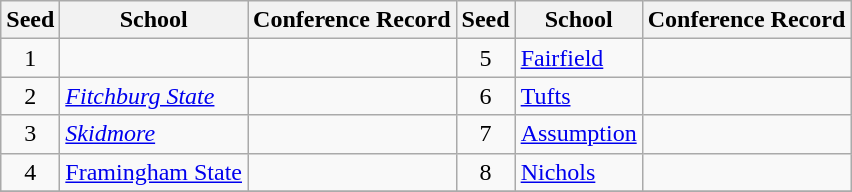<table class="wikitable">
<tr>
<th>Seed</th>
<th>School</th>
<th>Conference Record</th>
<th>Seed</th>
<th>School</th>
<th>Conference Record</th>
</tr>
<tr>
<td align=center>1</td>
<td><em><a href='#'></a></em></td>
<td></td>
<td align=center>5</td>
<td><a href='#'>Fairfield</a></td>
<td></td>
</tr>
<tr>
<td align=center>2</td>
<td><em><a href='#'>Fitchburg State</a></em></td>
<td></td>
<td align=center>6</td>
<td><a href='#'>Tufts</a></td>
<td></td>
</tr>
<tr>
<td align=center>3</td>
<td><em><a href='#'>Skidmore</a></em></td>
<td></td>
<td align=center>7</td>
<td><a href='#'>Assumption</a></td>
<td></td>
</tr>
<tr>
<td align=center>4</td>
<td><a href='#'>Framingham State</a></td>
<td></td>
<td align=center>8</td>
<td><a href='#'>Nichols</a></td>
<td></td>
</tr>
<tr>
</tr>
</table>
